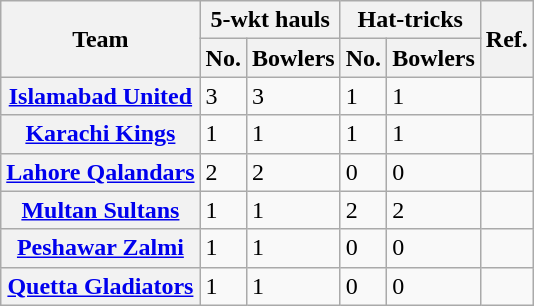<table class="wikitable plainrowheaders sortable">
<tr>
<th rowspan="2">Team</th>
<th colspan="2">5-wkt hauls</th>
<th colspan="2">Hat-tricks</th>
<th rowspan="2">Ref.</th>
</tr>
<tr>
<th>No.</th>
<th>Bowlers</th>
<th>No.</th>
<th>Bowlers</th>
</tr>
<tr>
<th><a href='#'>Islamabad United</a></th>
<td>3</td>
<td>3</td>
<td>1</td>
<td>1</td>
<td></td>
</tr>
<tr>
<th><a href='#'>Karachi Kings</a></th>
<td>1</td>
<td>1</td>
<td>1</td>
<td>1</td>
<td></td>
</tr>
<tr>
<th><a href='#'>Lahore Qalandars</a></th>
<td>2</td>
<td>2</td>
<td>0</td>
<td>0</td>
<td></td>
</tr>
<tr>
<th><a href='#'>Multan Sultans</a></th>
<td>1</td>
<td>1</td>
<td>2</td>
<td>2</td>
<td></td>
</tr>
<tr>
<th><a href='#'>Peshawar Zalmi</a></th>
<td>1</td>
<td>1</td>
<td>0</td>
<td>0</td>
<td></td>
</tr>
<tr>
<th><a href='#'>Quetta Gladiators</a></th>
<td>1</td>
<td>1</td>
<td>0</td>
<td>0</td>
<td></td>
</tr>
</table>
